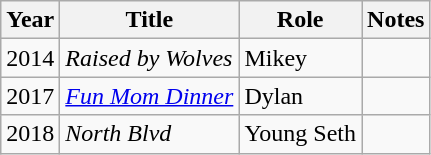<table class="wikitable sortable">
<tr>
<th>Year</th>
<th>Title</th>
<th>Role</th>
<th>Notes</th>
</tr>
<tr>
<td>2014</td>
<td><em>Raised by Wolves</em></td>
<td>Mikey</td>
<td></td>
</tr>
<tr>
<td>2017</td>
<td><em><a href='#'>Fun Mom Dinner</a></em></td>
<td>Dylan</td>
<td></td>
</tr>
<tr>
<td>2018</td>
<td><em>North Blvd</em></td>
<td>Young Seth</td>
<td></td>
</tr>
</table>
